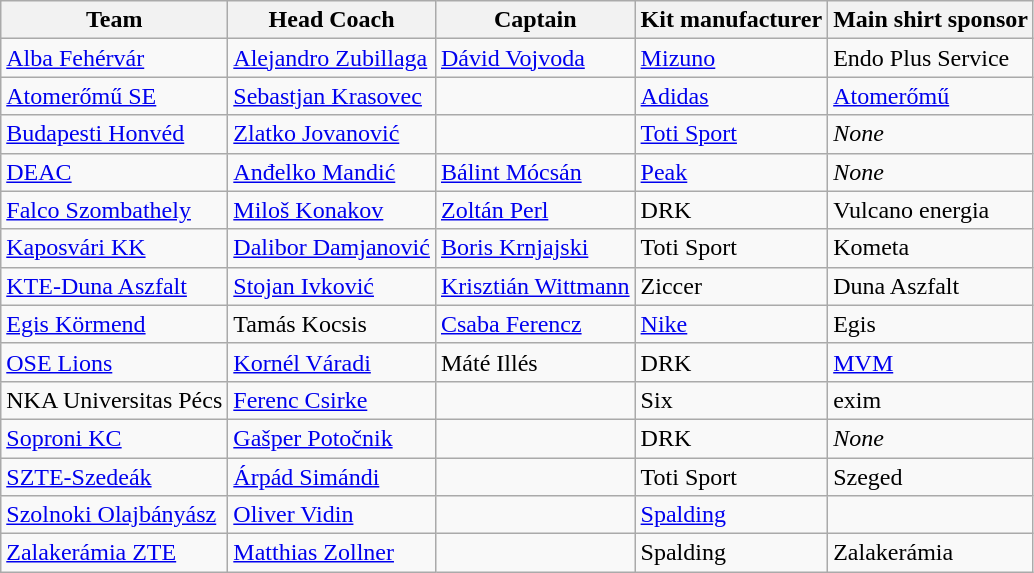<table class="wikitable sortable" style="text-align: left;">
<tr>
<th>Team</th>
<th>Head Coach</th>
<th>Captain</th>
<th>Kit manufacturer</th>
<th>Main shirt sponsor</th>
</tr>
<tr>
<td><a href='#'>Alba Fehérvár</a></td>
<td> <a href='#'>Alejandro Zubillaga</a></td>
<td> <a href='#'>Dávid Vojvoda</a></td>
<td><a href='#'>Mizuno</a></td>
<td>Endo Plus Service</td>
</tr>
<tr>
<td><a href='#'>Atomerőmű SE</a></td>
<td> <a href='#'>Sebastjan Krasovec</a></td>
<td></td>
<td><a href='#'>Adidas</a></td>
<td><a href='#'>Atomerőmű</a></td>
</tr>
<tr>
<td><a href='#'>Budapesti Honvéd</a></td>
<td> <a href='#'>Zlatko Jovanović</a></td>
<td></td>
<td><a href='#'>Toti Sport</a></td>
<td><em>None</em></td>
</tr>
<tr>
<td><a href='#'>DEAC</a></td>
<td> <a href='#'>Anđelko Mandić</a></td>
<td> <a href='#'>Bálint Mócsán</a></td>
<td><a href='#'>Peak</a></td>
<td><em>None</em></td>
</tr>
<tr>
<td><a href='#'>Falco Szombathely</a></td>
<td> <a href='#'>Miloš Konakov</a></td>
<td> <a href='#'>Zoltán Perl</a></td>
<td>DRK</td>
<td>Vulcano energia</td>
</tr>
<tr>
<td><a href='#'>Kaposvári KK</a></td>
<td> <a href='#'>Dalibor Damjanović</a></td>
<td> <a href='#'>Boris Krnjajski</a></td>
<td>Toti Sport</td>
<td>Kometa</td>
</tr>
<tr>
<td><a href='#'>KTE-Duna Aszfalt</a></td>
<td>  <a href='#'>Stojan Ivković</a></td>
<td> <a href='#'>Krisztián Wittmann</a></td>
<td>Ziccer</td>
<td>Duna Aszfalt</td>
</tr>
<tr>
<td><a href='#'>Egis Körmend</a></td>
<td> Tamás Kocsis</td>
<td> <a href='#'>Csaba Ferencz</a></td>
<td><a href='#'>Nike</a></td>
<td>Egis</td>
</tr>
<tr>
<td><a href='#'>OSE Lions</a></td>
<td> <a href='#'>Kornél Váradi</a></td>
<td> Máté Illés</td>
<td>DRK</td>
<td><a href='#'>MVM</a></td>
</tr>
<tr>
<td>NKA Universitas Pécs</td>
<td> <a href='#'>Ferenc Csirke</a></td>
<td></td>
<td>Six</td>
<td>exim</td>
</tr>
<tr>
<td><a href='#'>Soproni KC</a></td>
<td> <a href='#'>Gašper Potočnik</a></td>
<td></td>
<td>DRK</td>
<td><em>None</em></td>
</tr>
<tr>
<td><a href='#'>SZTE-Szedeák</a></td>
<td> <a href='#'>Árpád Simándi</a></td>
<td></td>
<td>Toti Sport</td>
<td>Szeged</td>
</tr>
<tr>
<td><a href='#'>Szolnoki Olajbányász</a></td>
<td> <a href='#'>Oliver Vidin</a></td>
<td></td>
<td><a href='#'>Spalding</a></td>
<td></td>
</tr>
<tr>
<td><a href='#'>Zalakerámia ZTE</a></td>
<td> <a href='#'>Matthias Zollner</a></td>
<td></td>
<td>Spalding</td>
<td>Zalakerámia</td>
</tr>
</table>
